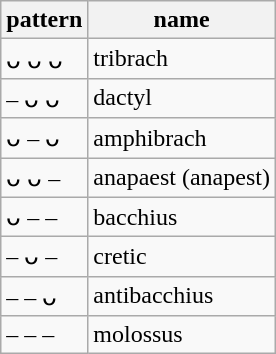<table class="wikitable" style="text-align: left">
<tr>
<th>pattern</th>
<th>name</th>
</tr>
<tr>
<td>ᴗ ᴗ ᴗ</td>
<td>tribrach</td>
</tr>
<tr>
<td>– ᴗ ᴗ</td>
<td>dactyl</td>
</tr>
<tr>
<td>ᴗ – ᴗ</td>
<td>amphibrach</td>
</tr>
<tr>
<td>ᴗ ᴗ –</td>
<td>anapaest (anapest)</td>
</tr>
<tr>
<td>ᴗ – –</td>
<td>bacchius</td>
</tr>
<tr>
<td>– ᴗ –</td>
<td>cretic</td>
</tr>
<tr>
<td>– – ᴗ</td>
<td>antibacchius</td>
</tr>
<tr>
<td>– – –</td>
<td>molossus</td>
</tr>
</table>
